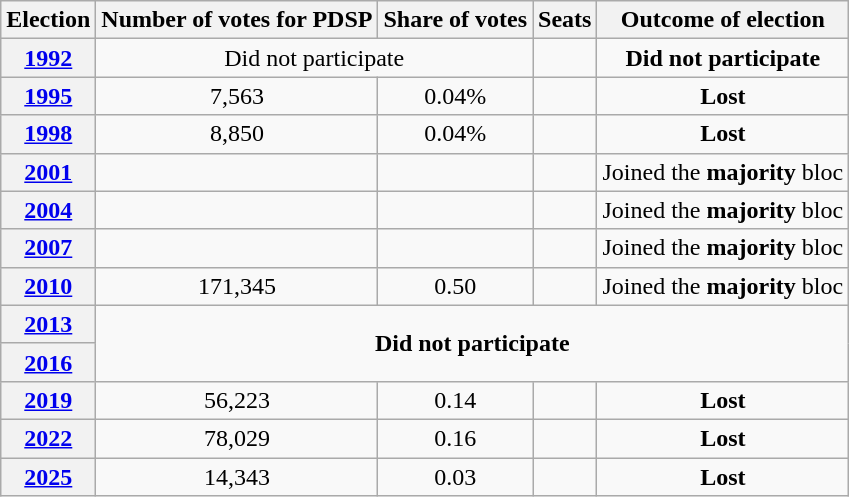<table class="sortable wikitable" style="text-align:center">
<tr>
<th>Election</th>
<th>Number of votes for PDSP</th>
<th>Share of votes</th>
<th>Seats</th>
<th>Outcome of election</th>
</tr>
<tr>
<th><a href='#'>1992</a></th>
<td colspan="2">Did not participate</td>
<td></td>
<td><strong>Did not participate</strong></td>
</tr>
<tr>
<th><a href='#'>1995</a></th>
<td>7,563</td>
<td>0.04%</td>
<td></td>
<td><strong>Lost</strong></td>
</tr>
<tr>
<th><a href='#'>1998</a></th>
<td>8,850</td>
<td>0.04%</td>
<td></td>
<td><strong>Lost</strong></td>
</tr>
<tr>
<th><a href='#'>2001</a></th>
<td></td>
<td></td>
<td></td>
<td>Joined the <strong>majority</strong> bloc</td>
</tr>
<tr>
<th><a href='#'>2004</a></th>
<td></td>
<td></td>
<td></td>
<td>Joined the <strong>majority</strong> bloc</td>
</tr>
<tr>
<th><a href='#'>2007</a></th>
<td></td>
<td></td>
<td></td>
<td>Joined the <strong>majority</strong> bloc</td>
</tr>
<tr>
<th><a href='#'>2010</a></th>
<td>171,345</td>
<td>0.50</td>
<td></td>
<td>Joined the <strong>majority</strong> bloc</td>
</tr>
<tr>
<th><a href='#'>2013</a></th>
<td colspan="4" rowspan="2"><strong>Did not participate</strong></td>
</tr>
<tr>
<th><a href='#'>2016</a></th>
</tr>
<tr>
<th><a href='#'>2019</a></th>
<td>56,223</td>
<td>0.14</td>
<td></td>
<td><strong>Lost</strong></td>
</tr>
<tr>
<th><a href='#'>2022</a></th>
<td>78,029</td>
<td>0.16</td>
<td></td>
<td><strong>Lost</strong></td>
</tr>
<tr>
<th><a href='#'>2025</a></th>
<td>14,343</td>
<td>0.03</td>
<td></td>
<td><strong>Lost</strong></td>
</tr>
</table>
